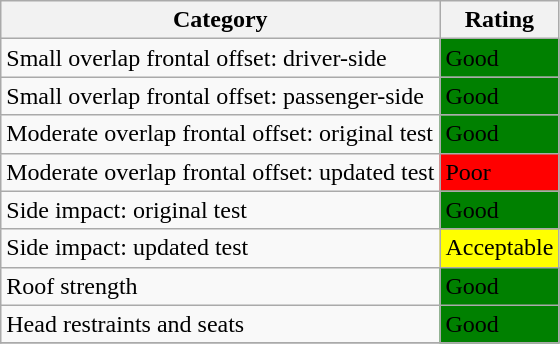<table class="wikitable">
<tr>
<th>Category</th>
<th>Rating</th>
</tr>
<tr>
<td>Small overlap frontal offset: driver-side</td>
<td style="background: green">Good</td>
</tr>
<tr>
<td>Small overlap frontal offset: passenger-side</td>
<td style="background: green">Good</td>
</tr>
<tr>
<td>Moderate overlap frontal offset: original test</td>
<td style="background: green">Good</td>
</tr>
<tr>
<td>Moderate overlap frontal offset: updated test</td>
<td style="background: red">Poor</td>
</tr>
<tr>
<td>Side impact: original test</td>
<td style="background: green">Good</td>
</tr>
<tr>
<td>Side impact: updated test</td>
<td style="background: yellow">Acceptable</td>
</tr>
<tr>
<td>Roof strength</td>
<td style="background: green">Good</td>
</tr>
<tr>
<td>Head restraints and seats</td>
<td style="background: green">Good</td>
</tr>
<tr>
</tr>
</table>
